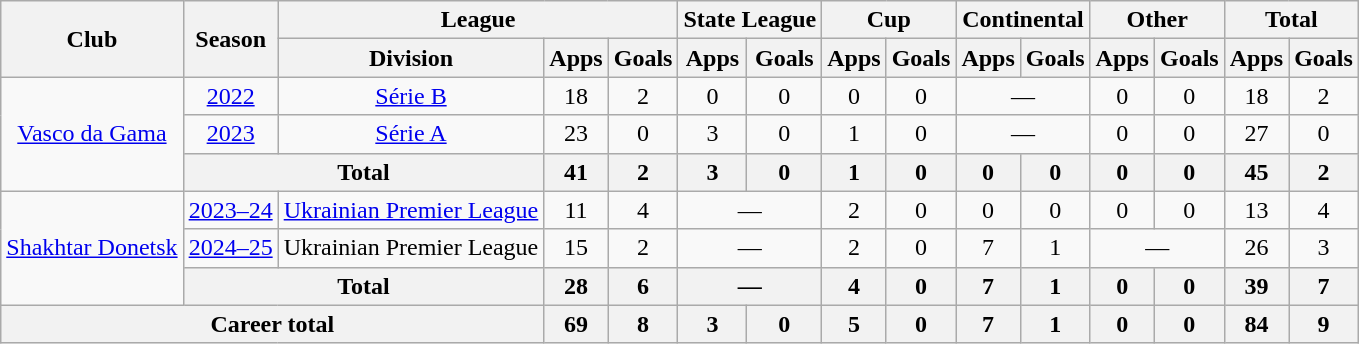<table class="wikitable" style="text-align: center;">
<tr>
<th rowspan="2">Club</th>
<th rowspan="2">Season</th>
<th colspan="3">League</th>
<th colspan="2">State League</th>
<th colspan="2">Cup</th>
<th colspan="2">Continental</th>
<th colspan="2">Other</th>
<th colspan="2">Total</th>
</tr>
<tr>
<th>Division</th>
<th>Apps</th>
<th>Goals</th>
<th>Apps</th>
<th>Goals</th>
<th>Apps</th>
<th>Goals</th>
<th>Apps</th>
<th>Goals</th>
<th>Apps</th>
<th>Goals</th>
<th>Apps</th>
<th>Goals</th>
</tr>
<tr>
<td rowspan=3><a href='#'>Vasco da Gama</a></td>
<td><a href='#'>2022</a></td>
<td><a href='#'>Série B</a></td>
<td>18</td>
<td>2</td>
<td>0</td>
<td>0</td>
<td>0</td>
<td>0</td>
<td colspan="2">—</td>
<td>0</td>
<td>0</td>
<td>18</td>
<td>2</td>
</tr>
<tr>
<td><a href='#'>2023</a></td>
<td><a href='#'>Série A</a></td>
<td>23</td>
<td>0</td>
<td>3</td>
<td>0</td>
<td>1</td>
<td>0</td>
<td colspan="2">—</td>
<td>0</td>
<td>0</td>
<td>27</td>
<td>0</td>
</tr>
<tr>
<th colspan="2"><strong>Total</strong></th>
<th>41</th>
<th>2</th>
<th>3</th>
<th>0</th>
<th>1</th>
<th>0</th>
<th>0</th>
<th>0</th>
<th>0</th>
<th>0</th>
<th>45</th>
<th>2</th>
</tr>
<tr>
<td rowspan=3><a href='#'>Shakhtar Donetsk</a></td>
<td><a href='#'>2023–24</a></td>
<td><a href='#'>Ukrainian Premier League</a></td>
<td>11</td>
<td>4</td>
<td colspan="2">—</td>
<td>2</td>
<td>0</td>
<td>0</td>
<td>0</td>
<td>0</td>
<td>0</td>
<td>13</td>
<td>4</td>
</tr>
<tr>
<td><a href='#'>2024–25</a></td>
<td>Ukrainian Premier League</td>
<td>15</td>
<td>2</td>
<td colspan="2">—</td>
<td>2</td>
<td>0</td>
<td>7</td>
<td>1</td>
<td colspan="2">—</td>
<td>26</td>
<td>3</td>
</tr>
<tr>
<th colspan="2">Total</th>
<th>28</th>
<th>6</th>
<th colspan="2">—</th>
<th>4</th>
<th>0</th>
<th>7</th>
<th>1</th>
<th>0</th>
<th>0</th>
<th>39</th>
<th>7</th>
</tr>
<tr>
<th colspan="3"><strong>Career total</strong></th>
<th>69</th>
<th>8</th>
<th>3</th>
<th>0</th>
<th>5</th>
<th>0</th>
<th>7</th>
<th>1</th>
<th>0</th>
<th>0</th>
<th>84</th>
<th>9</th>
</tr>
</table>
